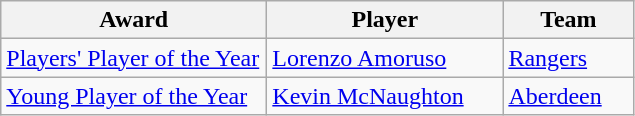<table class="wikitable">
<tr>
<th width=170>Award</th>
<th width=150>Player</th>
<th width=80>Team</th>
</tr>
<tr>
<td><a href='#'>Players' Player of the Year</a></td>
<td> <a href='#'>Lorenzo Amoruso</a></td>
<td><a href='#'>Rangers</a></td>
</tr>
<tr>
<td><a href='#'>Young Player of the Year</a></td>
<td> <a href='#'>Kevin McNaughton</a></td>
<td><a href='#'>Aberdeen</a></td>
</tr>
</table>
